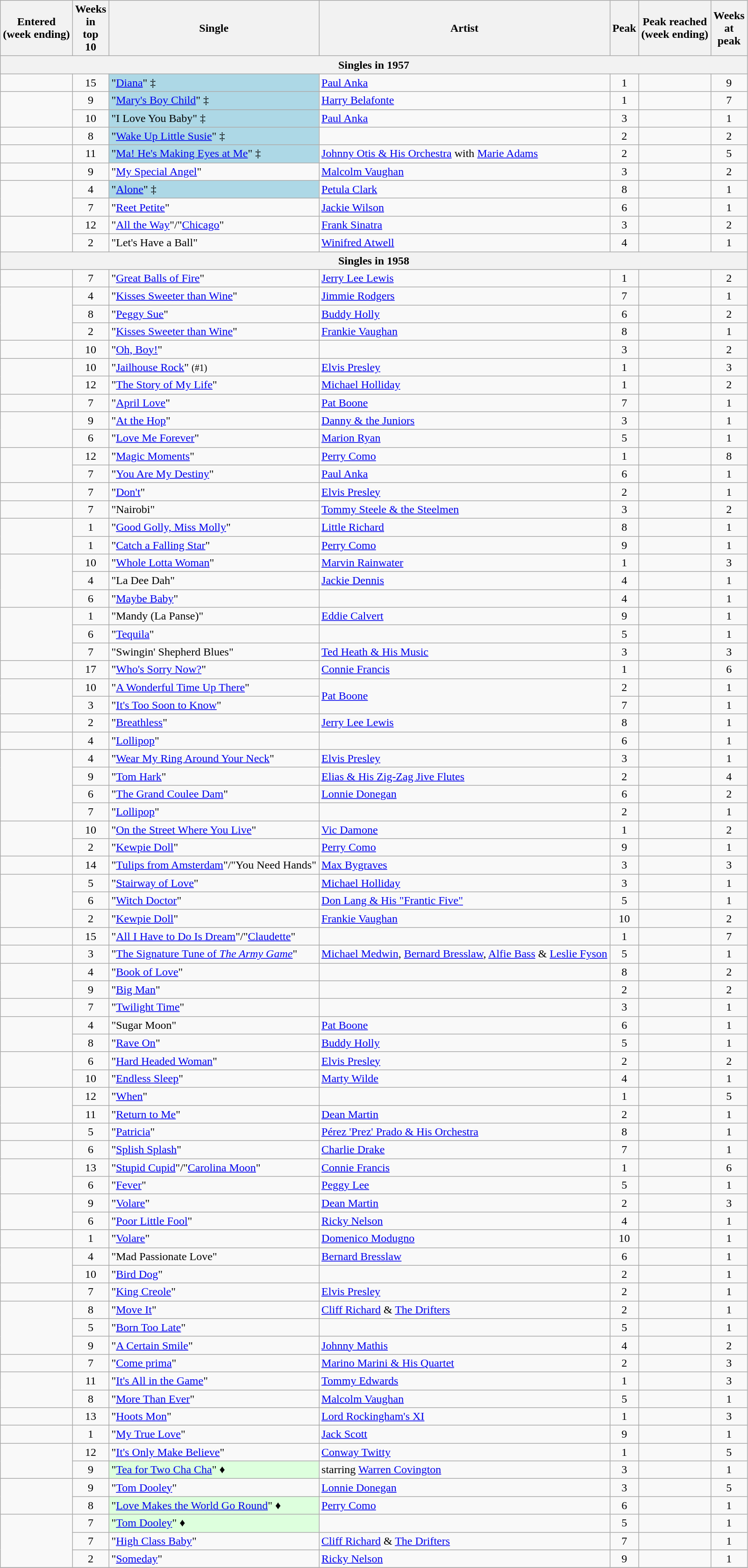<table class="wikitable sortable" style="text-align:center">
<tr>
<th>Entered<br>(week ending)</th>
<th>Weeks<br>in<br>top<br>10</th>
<th>Single</th>
<th>Artist</th>
<th>Peak</th>
<th>Peak reached<br>(week ending)</th>
<th>Weeks<br>at<br>peak</th>
</tr>
<tr>
<th colspan="7">Singles in 1957</th>
</tr>
<tr>
<td></td>
<td>15</td>
<td align="left" bgcolor=lightblue>"<a href='#'>Diana</a>" ‡ </td>
<td align="left"><a href='#'>Paul Anka</a></td>
<td>1</td>
<td></td>
<td>9</td>
</tr>
<tr>
<td rowspan="2"></td>
<td>9</td>
<td align="left" bgcolor=lightblue>"<a href='#'>Mary's Boy Child</a>" ‡ </td>
<td align="left"><a href='#'>Harry Belafonte</a></td>
<td>1</td>
<td></td>
<td>7</td>
</tr>
<tr>
<td>10</td>
<td align="left" bgcolor=lightblue>"I Love You Baby" ‡</td>
<td align="left"><a href='#'>Paul Anka</a></td>
<td>3</td>
<td></td>
<td>1</td>
</tr>
<tr>
<td></td>
<td>8</td>
<td align="left" bgcolor=lightblue>"<a href='#'>Wake Up Little Susie</a>" ‡</td>
<td align="left"></td>
<td>2</td>
<td></td>
<td>2</td>
</tr>
<tr>
<td></td>
<td>11</td>
<td align="left" bgcolor=lightblue>"<a href='#'>Ma! He's Making Eyes at Me</a>" ‡</td>
<td align="left"><a href='#'>Johnny Otis & His Orchestra</a> with <a href='#'>Marie Adams</a></td>
<td>2</td>
<td></td>
<td>5</td>
</tr>
<tr>
<td></td>
<td>9</td>
<td align="left">"<a href='#'>My Special Angel</a>"</td>
<td align="left"><a href='#'>Malcolm Vaughan</a></td>
<td>3</td>
<td></td>
<td>2</td>
</tr>
<tr>
<td rowspan="2"></td>
<td>4</td>
<td align="left" bgcolor=lightblue>"<a href='#'>Alone</a>" ‡</td>
<td align="left"><a href='#'>Petula Clark</a></td>
<td>8</td>
<td></td>
<td>1</td>
</tr>
<tr>
<td>7</td>
<td align="left">"<a href='#'>Reet Petite</a>"</td>
<td align="left"><a href='#'>Jackie Wilson</a></td>
<td>6</td>
<td></td>
<td>1</td>
</tr>
<tr>
<td rowspan="2"></td>
<td>12</td>
<td align="left">"<a href='#'>All the Way</a>"/"<a href='#'>Chicago</a>"</td>
<td align="left"><a href='#'>Frank Sinatra</a></td>
<td>3</td>
<td></td>
<td>2</td>
</tr>
<tr>
<td>2</td>
<td align="left">"Let's Have a Ball"</td>
<td align="left"><a href='#'>Winifred Atwell</a></td>
<td>4</td>
<td></td>
<td>1</td>
</tr>
<tr>
<th colspan="7">Singles in 1958</th>
</tr>
<tr>
<td></td>
<td>7</td>
<td align="left">"<a href='#'>Great Balls of Fire</a>"</td>
<td align="left"><a href='#'>Jerry Lee Lewis</a></td>
<td>1</td>
<td></td>
<td>2</td>
</tr>
<tr>
<td rowspan="3"></td>
<td>4</td>
<td align="left">"<a href='#'>Kisses Sweeter than Wine</a>"</td>
<td align="left"><a href='#'>Jimmie Rodgers</a></td>
<td>7</td>
<td></td>
<td>1</td>
</tr>
<tr>
<td>8</td>
<td align="left">"<a href='#'>Peggy Sue</a>"</td>
<td align="left"><a href='#'>Buddy Holly</a></td>
<td>6</td>
<td></td>
<td>2</td>
</tr>
<tr>
<td>2</td>
<td align="left">"<a href='#'>Kisses Sweeter than Wine</a>"</td>
<td align="left"><a href='#'>Frankie Vaughan</a></td>
<td>8</td>
<td></td>
<td>1</td>
</tr>
<tr>
<td></td>
<td>10</td>
<td align="left">"<a href='#'>Oh, Boy!</a>"</td>
<td align="left"></td>
<td>3</td>
<td></td>
<td>2</td>
</tr>
<tr>
<td rowspan="2"></td>
<td>10</td>
<td align="left">"<a href='#'>Jailhouse Rock</a>" <small>(#1)</small> </td>
<td align="left"><a href='#'>Elvis Presley</a></td>
<td>1</td>
<td></td>
<td>3</td>
</tr>
<tr>
<td>12</td>
<td align="left">"<a href='#'>The Story of My Life</a>"</td>
<td align="left"><a href='#'>Michael Holliday</a></td>
<td>1</td>
<td></td>
<td>2</td>
</tr>
<tr>
<td></td>
<td>7</td>
<td align="left">"<a href='#'>April Love</a>"</td>
<td align="left"><a href='#'>Pat Boone</a></td>
<td>7</td>
<td></td>
<td>1</td>
</tr>
<tr>
<td rowspan="2"></td>
<td>9</td>
<td align="left">"<a href='#'>At the Hop</a>"</td>
<td align="left"><a href='#'>Danny & the Juniors</a></td>
<td>3</td>
<td></td>
<td>1</td>
</tr>
<tr>
<td>6</td>
<td align="left">"<a href='#'>Love Me Forever</a>"</td>
<td align="left"><a href='#'>Marion Ryan</a></td>
<td>5</td>
<td></td>
<td>1</td>
</tr>
<tr>
<td rowspan="2"></td>
<td>12</td>
<td align="left">"<a href='#'>Magic Moments</a>" </td>
<td align="left"><a href='#'>Perry Como</a></td>
<td>1</td>
<td></td>
<td>8</td>
</tr>
<tr>
<td>7</td>
<td align="left">"<a href='#'>You Are My Destiny</a>"</td>
<td align="left"><a href='#'>Paul Anka</a></td>
<td>6</td>
<td></td>
<td>1</td>
</tr>
<tr>
<td></td>
<td>7</td>
<td align="left">"<a href='#'>Don't</a>" </td>
<td align="left"><a href='#'>Elvis Presley</a></td>
<td>2</td>
<td></td>
<td>1</td>
</tr>
<tr>
<td></td>
<td>7</td>
<td align="left">"Nairobi"</td>
<td align="left"><a href='#'>Tommy Steele & the Steelmen</a></td>
<td>3</td>
<td></td>
<td>2</td>
</tr>
<tr>
<td rowspan="2"></td>
<td>1</td>
<td align="left">"<a href='#'>Good Golly, Miss Molly</a>"</td>
<td align="left"><a href='#'>Little Richard</a></td>
<td>8</td>
<td></td>
<td>1</td>
</tr>
<tr>
<td>1</td>
<td align="left">"<a href='#'>Catch a Falling Star</a>" </td>
<td align="left"><a href='#'>Perry Como</a></td>
<td>9</td>
<td></td>
<td>1</td>
</tr>
<tr>
<td rowspan="3"></td>
<td>10</td>
<td align="left">"<a href='#'>Whole Lotta Woman</a>"</td>
<td align="left"><a href='#'>Marvin Rainwater</a></td>
<td>1</td>
<td></td>
<td>3</td>
</tr>
<tr>
<td>4</td>
<td align="left">"La Dee Dah"</td>
<td align="left"><a href='#'>Jackie Dennis</a></td>
<td>4</td>
<td></td>
<td>1</td>
</tr>
<tr>
<td>6</td>
<td align="left">"<a href='#'>Maybe Baby</a>"</td>
<td align="left"></td>
<td>4</td>
<td></td>
<td>1</td>
</tr>
<tr>
<td rowspan="3"></td>
<td>1</td>
<td align="left">"Mandy (La Panse)"</td>
<td align="left"><a href='#'>Eddie Calvert</a></td>
<td>9</td>
<td></td>
<td>1</td>
</tr>
<tr>
<td>6</td>
<td align="left">"<a href='#'>Tequila</a>"</td>
<td align="left"></td>
<td>5</td>
<td></td>
<td>1</td>
</tr>
<tr>
<td>7</td>
<td align="left">"Swingin' Shepherd Blues"</td>
<td align="left"><a href='#'>Ted Heath & His Music</a></td>
<td>3</td>
<td></td>
<td>3</td>
</tr>
<tr>
<td></td>
<td>17</td>
<td align="left">"<a href='#'>Who's Sorry Now?</a>"</td>
<td align="left"><a href='#'>Connie Francis</a></td>
<td>1</td>
<td></td>
<td>6</td>
</tr>
<tr>
<td rowspan="2"></td>
<td>10</td>
<td align="left">"<a href='#'>A Wonderful Time Up There</a>"</td>
<td align="left" rowspan="2"><a href='#'>Pat Boone</a></td>
<td>2</td>
<td></td>
<td>1</td>
</tr>
<tr>
<td>3</td>
<td align="left">"<a href='#'>It's Too Soon to Know</a>" </td>
<td>7</td>
<td></td>
<td>1</td>
</tr>
<tr>
<td></td>
<td>2</td>
<td align="left">"<a href='#'>Breathless</a>"</td>
<td align="left"><a href='#'>Jerry Lee Lewis</a></td>
<td>8</td>
<td></td>
<td>1</td>
</tr>
<tr>
<td></td>
<td>4</td>
<td align="left">"<a href='#'>Lollipop</a>"</td>
<td align="left"></td>
<td>6</td>
<td></td>
<td>1</td>
</tr>
<tr>
<td rowspan="4"></td>
<td>4</td>
<td align="left">"<a href='#'>Wear My Ring Around Your Neck</a>"</td>
<td align="left"><a href='#'>Elvis Presley</a></td>
<td>3</td>
<td></td>
<td>1</td>
</tr>
<tr>
<td>9</td>
<td align="left">"<a href='#'>Tom Hark</a>"</td>
<td align="left"><a href='#'>Elias & His Zig-Zag Jive Flutes</a></td>
<td>2</td>
<td></td>
<td>4</td>
</tr>
<tr>
<td>6</td>
<td align="left">"<a href='#'>The Grand Coulee Dam</a>"</td>
<td align="left"><a href='#'>Lonnie Donegan</a></td>
<td>6</td>
<td></td>
<td>2</td>
</tr>
<tr>
<td>7</td>
<td align="left">"<a href='#'>Lollipop</a>"</td>
<td align="left"></td>
<td>2</td>
<td></td>
<td>1</td>
</tr>
<tr>
<td rowspan="2"></td>
<td>10</td>
<td align="left">"<a href='#'>On the Street Where You Live</a>"</td>
<td align="left"><a href='#'>Vic Damone</a></td>
<td>1</td>
<td></td>
<td>2</td>
</tr>
<tr>
<td>2</td>
<td align="left">"<a href='#'>Kewpie Doll</a>"</td>
<td align="left"><a href='#'>Perry Como</a></td>
<td>9</td>
<td></td>
<td>1</td>
</tr>
<tr>
<td></td>
<td>14</td>
<td align="left">"<a href='#'>Tulips from Amsterdam</a>"/"You Need Hands"</td>
<td align="left"><a href='#'>Max Bygraves</a></td>
<td>3</td>
<td></td>
<td>3</td>
</tr>
<tr>
<td rowspan="3"></td>
<td>5</td>
<td align="left">"<a href='#'>Stairway of Love</a>" </td>
<td align="left"><a href='#'>Michael Holliday</a></td>
<td>3</td>
<td></td>
<td>1</td>
</tr>
<tr>
<td>6</td>
<td align="left">"<a href='#'>Witch Doctor</a>" </td>
<td align="left"><a href='#'>Don Lang & His "Frantic Five"</a></td>
<td>5</td>
<td></td>
<td>1</td>
</tr>
<tr>
<td>2</td>
<td align="left">"<a href='#'>Kewpie Doll</a>"</td>
<td align="left"><a href='#'>Frankie Vaughan</a></td>
<td>10</td>
<td></td>
<td>2</td>
</tr>
<tr>
<td></td>
<td>15</td>
<td align="left">"<a href='#'>All I Have to Do Is Dream</a>"/"<a href='#'>Claudette</a>"</td>
<td align="left"></td>
<td>1</td>
<td></td>
<td>7</td>
</tr>
<tr>
<td></td>
<td>3</td>
<td align="left">"<a href='#'>The Signature Tune of <em>The Army Game</em></a>"</td>
<td align="left"><a href='#'>Michael Medwin</a>, <a href='#'>Bernard Bresslaw</a>, <a href='#'>Alfie Bass</a> & <a href='#'>Leslie Fyson</a></td>
<td>5</td>
<td></td>
<td>1</td>
</tr>
<tr>
<td rowspan="2"></td>
<td>4</td>
<td align="left">"<a href='#'>Book of Love</a>"</td>
<td align="left"></td>
<td>8</td>
<td></td>
<td>2</td>
</tr>
<tr>
<td>9</td>
<td align="left">"<a href='#'>Big Man</a>"</td>
<td align="left"></td>
<td>2</td>
<td></td>
<td>2</td>
</tr>
<tr>
<td></td>
<td>7</td>
<td align="left">"<a href='#'>Twilight Time</a>"</td>
<td align="left"></td>
<td>3</td>
<td></td>
<td>1</td>
</tr>
<tr>
<td rowspan="2"></td>
<td>4</td>
<td align="left">"Sugar Moon" </td>
<td align="left"><a href='#'>Pat Boone</a></td>
<td>6</td>
<td></td>
<td>1</td>
</tr>
<tr>
<td>8</td>
<td align="left">"<a href='#'>Rave On</a>"</td>
<td align="left"><a href='#'>Buddy Holly</a></td>
<td>5</td>
<td></td>
<td>1</td>
</tr>
<tr>
<td rowspan="2"></td>
<td>6</td>
<td align="left">"<a href='#'>Hard Headed Woman</a>"</td>
<td align="left"><a href='#'>Elvis Presley</a></td>
<td>2</td>
<td></td>
<td>2</td>
</tr>
<tr>
<td>10</td>
<td align="left">"<a href='#'>Endless Sleep</a>"</td>
<td align="left"><a href='#'>Marty Wilde</a></td>
<td>4</td>
<td></td>
<td>1</td>
</tr>
<tr>
<td rowspan="2"></td>
<td>12</td>
<td align="left">"<a href='#'>When</a>"</td>
<td align="left"></td>
<td>1</td>
<td></td>
<td>5</td>
</tr>
<tr>
<td>11</td>
<td align="left">"<a href='#'>Return to Me</a>"</td>
<td align="left"><a href='#'>Dean Martin</a></td>
<td>2</td>
<td></td>
<td>1</td>
</tr>
<tr>
<td></td>
<td>5</td>
<td align="left">"<a href='#'>Patricia</a>" </td>
<td align="left"><a href='#'>Pérez 'Prez' Prado & His Orchestra</a></td>
<td>8</td>
<td></td>
<td>1</td>
</tr>
<tr>
<td></td>
<td>6</td>
<td align="left">"<a href='#'>Splish Splash</a>" </td>
<td align="left"><a href='#'>Charlie Drake</a></td>
<td>7</td>
<td></td>
<td>1</td>
</tr>
<tr>
<td rowspan="2"></td>
<td>13</td>
<td align="left">"<a href='#'>Stupid Cupid</a>"/"<a href='#'>Carolina Moon</a>"</td>
<td align="left"><a href='#'>Connie Francis</a></td>
<td>1</td>
<td></td>
<td>6</td>
</tr>
<tr>
<td>6</td>
<td align="left">"<a href='#'>Fever</a>"</td>
<td align="left"><a href='#'>Peggy Lee</a></td>
<td>5</td>
<td></td>
<td>1</td>
</tr>
<tr>
<td rowspan="2"></td>
<td>9</td>
<td align="left">"<a href='#'>Volare</a>"</td>
<td align="left"><a href='#'>Dean Martin</a></td>
<td>2</td>
<td></td>
<td>3</td>
</tr>
<tr>
<td>6</td>
<td align="left">"<a href='#'>Poor Little Fool</a>"</td>
<td align="left"><a href='#'>Ricky Nelson</a></td>
<td>4</td>
<td></td>
<td>1</td>
</tr>
<tr>
<td></td>
<td>1</td>
<td align="left">"<a href='#'>Volare</a>"</td>
<td align="left"><a href='#'>Domenico Modugno</a></td>
<td>10</td>
<td></td>
<td>1</td>
</tr>
<tr>
<td rowspan="2"></td>
<td>4</td>
<td align="left">"Mad Passionate Love"</td>
<td align="left"><a href='#'>Bernard Bresslaw</a></td>
<td>6</td>
<td></td>
<td>1</td>
</tr>
<tr>
<td>10</td>
<td align="left">"<a href='#'>Bird Dog</a>"</td>
<td align="left"></td>
<td>2</td>
<td></td>
<td>1</td>
</tr>
<tr>
<td></td>
<td>7</td>
<td align="left">"<a href='#'>King Creole</a>"</td>
<td align="left"><a href='#'>Elvis Presley</a></td>
<td>2</td>
<td></td>
<td>1</td>
</tr>
<tr>
<td rowspan="3"></td>
<td>8</td>
<td align="left">"<a href='#'>Move It</a>"</td>
<td align="left"><a href='#'>Cliff Richard</a> & <a href='#'>The Drifters</a> </td>
<td>2</td>
<td></td>
<td>1</td>
</tr>
<tr>
<td>5</td>
<td align="left">"<a href='#'>Born Too Late</a>"</td>
<td align="left"></td>
<td>5</td>
<td></td>
<td>1</td>
</tr>
<tr>
<td>9</td>
<td align="left">"<a href='#'>A Certain Smile</a>"</td>
<td align="left"><a href='#'>Johnny Mathis</a></td>
<td>4</td>
<td></td>
<td>2</td>
</tr>
<tr>
<td></td>
<td>7</td>
<td align="left">"<a href='#'>Come prima</a>"</td>
<td align="left"><a href='#'>Marino Marini & His Quartet</a></td>
<td>2</td>
<td></td>
<td>3</td>
</tr>
<tr>
<td rowspan="2"></td>
<td>11</td>
<td align="left">"<a href='#'>It's All in the Game</a>"</td>
<td align="left"><a href='#'>Tommy Edwards</a></td>
<td>1</td>
<td></td>
<td>3</td>
</tr>
<tr>
<td>8</td>
<td align="left">"<a href='#'>More Than Ever</a>" </td>
<td align="left"><a href='#'>Malcolm Vaughan</a></td>
<td>5</td>
<td></td>
<td>1</td>
</tr>
<tr>
<td></td>
<td>13</td>
<td align="left">"<a href='#'>Hoots Mon</a>"</td>
<td align="left"><a href='#'>Lord Rockingham's XI</a></td>
<td>1</td>
<td></td>
<td>3</td>
</tr>
<tr>
<td></td>
<td>1</td>
<td align="left">"<a href='#'>My True Love</a>"</td>
<td align="left"><a href='#'>Jack Scott</a></td>
<td>9</td>
<td></td>
<td>1</td>
</tr>
<tr>
<td rowspan="2"></td>
<td>12</td>
<td align="left">"<a href='#'>It's Only Make Believe</a>"</td>
<td align="left"><a href='#'>Conway Twitty</a></td>
<td>1</td>
<td></td>
<td>5</td>
</tr>
<tr>
<td>9</td>
<td align="left" bgcolor=#DDFFDD>"<a href='#'>Tea for Two Cha Cha</a>" ♦ </td>
<td align="left"> starring <a href='#'>Warren Covington</a></td>
<td>3</td>
<td></td>
<td>1</td>
</tr>
<tr>
<td rowspan="2"></td>
<td>9</td>
<td align="left">"<a href='#'>Tom Dooley</a>" </td>
<td align="left"><a href='#'>Lonnie Donegan</a></td>
<td>3</td>
<td></td>
<td>5</td>
</tr>
<tr>
<td>8</td>
<td align="left" bgcolor=#DDFFDD>"<a href='#'>Love Makes the World Go Round</a>" ♦</td>
<td align="left"><a href='#'>Perry Como</a></td>
<td>6</td>
<td></td>
<td>1</td>
</tr>
<tr>
<td rowspan="3"></td>
<td>7</td>
<td align="left" bgcolor=#DDFFDD>"<a href='#'>Tom Dooley</a>" ♦ </td>
<td align="left"></td>
<td>5</td>
<td></td>
<td>1</td>
</tr>
<tr>
<td>7</td>
<td align="left">"<a href='#'>High Class Baby</a>"</td>
<td align="left"><a href='#'>Cliff Richard</a> & <a href='#'>The Drifters</a> </td>
<td>7</td>
<td></td>
<td>1</td>
</tr>
<tr>
<td>2</td>
<td align="left">"<a href='#'>Someday</a>"</td>
<td align="left"><a href='#'>Ricky Nelson</a></td>
<td>9</td>
<td></td>
<td>1</td>
</tr>
<tr>
</tr>
</table>
